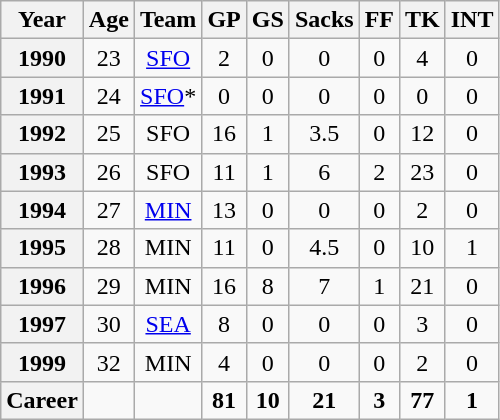<table class="wikitable" style="text-align:center">
<tr>
<th>Year</th>
<th>Age</th>
<th>Team</th>
<th>GP</th>
<th>GS</th>
<th>Sacks</th>
<th>FF</th>
<th>TK</th>
<th>INT</th>
</tr>
<tr>
<th>1990</th>
<td>23</td>
<td><a href='#'>SFO</a></td>
<td>2</td>
<td>0</td>
<td>0</td>
<td>0</td>
<td>4</td>
<td>0 </td>
</tr>
<tr>
<th>1991</th>
<td>24</td>
<td><a href='#'>SFO</a>*</td>
<td>0</td>
<td>0</td>
<td>0</td>
<td>0</td>
<td>0</td>
<td>0</td>
</tr>
<tr>
<th>1992</th>
<td>25</td>
<td>SFO</td>
<td>16</td>
<td>1</td>
<td>3.5</td>
<td>0</td>
<td>12</td>
<td>0 </td>
</tr>
<tr>
<th>1993</th>
<td>26</td>
<td>SFO</td>
<td>11</td>
<td>1</td>
<td>6</td>
<td>2</td>
<td>23</td>
<td>0 </td>
</tr>
<tr>
<th>1994</th>
<td>27</td>
<td><a href='#'>MIN</a></td>
<td>13</td>
<td>0</td>
<td>0</td>
<td>0</td>
<td>2</td>
<td>0 </td>
</tr>
<tr>
<th>1995</th>
<td>28</td>
<td>MIN</td>
<td>11</td>
<td>0</td>
<td>4.5</td>
<td>0</td>
<td>10</td>
<td>1 </td>
</tr>
<tr>
<th>1996</th>
<td>29</td>
<td>MIN</td>
<td>16</td>
<td>8</td>
<td>7</td>
<td>1</td>
<td>21</td>
<td>0 </td>
</tr>
<tr>
<th>1997</th>
<td>30</td>
<td><a href='#'>SEA</a></td>
<td>8</td>
<td>0</td>
<td>0</td>
<td>0</td>
<td>3</td>
<td>0 </td>
</tr>
<tr>
<th>1999</th>
<td>32</td>
<td>MIN</td>
<td>4</td>
<td>0</td>
<td>0</td>
<td>0</td>
<td>2</td>
<td>0 </td>
</tr>
<tr>
<th>Career</th>
<td></td>
<td></td>
<td><strong>81</strong></td>
<td><strong>10</strong></td>
<td><strong>21</strong></td>
<td><strong>3</strong></td>
<td><strong>77</strong></td>
<td><strong>1</strong> </td>
</tr>
</table>
